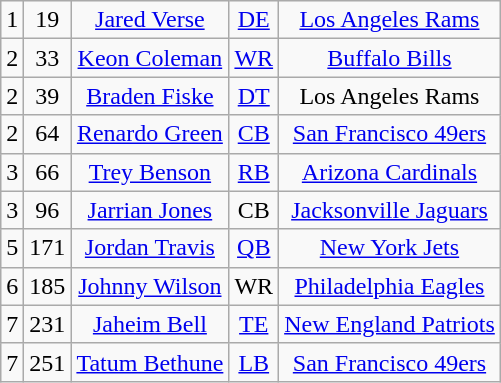<table class="wikitable" style="text-align:center">
<tr>
<td>1</td>
<td>19</td>
<td><a href='#'>Jared Verse</a></td>
<td><a href='#'>DE</a></td>
<td><a href='#'>Los Angeles Rams</a></td>
</tr>
<tr>
<td>2</td>
<td>33</td>
<td><a href='#'>Keon Coleman</a></td>
<td><a href='#'>WR</a></td>
<td><a href='#'>Buffalo Bills</a></td>
</tr>
<tr>
<td>2</td>
<td>39</td>
<td><a href='#'>Braden Fiske</a></td>
<td><a href='#'>DT</a></td>
<td>Los Angeles Rams</td>
</tr>
<tr>
<td>2</td>
<td>64</td>
<td><a href='#'>Renardo Green</a></td>
<td><a href='#'>CB</a></td>
<td><a href='#'>San Francisco 49ers</a></td>
</tr>
<tr>
<td>3</td>
<td>66</td>
<td><a href='#'>Trey Benson</a></td>
<td><a href='#'>RB</a></td>
<td><a href='#'>Arizona Cardinals</a></td>
</tr>
<tr>
<td>3</td>
<td>96</td>
<td><a href='#'>Jarrian Jones</a></td>
<td>CB</td>
<td><a href='#'>Jacksonville Jaguars</a></td>
</tr>
<tr>
<td>5</td>
<td>171</td>
<td><a href='#'>Jordan Travis</a></td>
<td><a href='#'>QB</a></td>
<td><a href='#'>New York Jets</a></td>
</tr>
<tr>
<td>6</td>
<td>185</td>
<td><a href='#'>Johnny Wilson</a></td>
<td>WR</td>
<td><a href='#'>Philadelphia Eagles</a></td>
</tr>
<tr>
<td>7</td>
<td>231</td>
<td><a href='#'>Jaheim Bell</a></td>
<td><a href='#'>TE</a></td>
<td><a href='#'>New England Patriots</a></td>
</tr>
<tr>
<td>7</td>
<td>251</td>
<td><a href='#'>Tatum Bethune</a></td>
<td><a href='#'>LB</a></td>
<td><a href='#'>San Francisco 49ers</a></td>
</tr>
</table>
